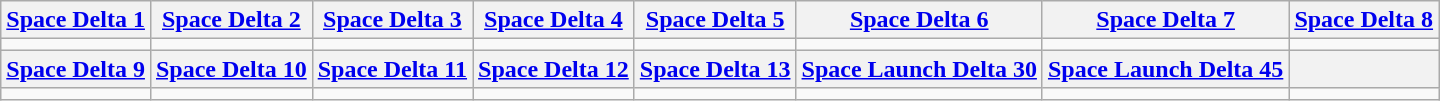<table class="wikitable" align="center">
<tr>
<th><a href='#'>Space Delta 1</a></th>
<th><a href='#'>Space Delta 2</a></th>
<th><a href='#'>Space Delta 3</a></th>
<th><a href='#'>Space Delta 4</a></th>
<th><a href='#'>Space Delta 5</a></th>
<th><a href='#'>Space Delta 6</a></th>
<th><a href='#'>Space Delta 7</a></th>
<th><a href='#'>Space Delta 8</a></th>
</tr>
<tr>
<td></td>
<td></td>
<td></td>
<td></td>
<td></td>
<td></td>
<td></td>
<td></td>
</tr>
<tr>
<th><a href='#'>Space Delta 9</a></th>
<th><a href='#'>Space Delta 10</a></th>
<th><a href='#'>Space Delta 11</a></th>
<th><a href='#'>Space Delta 12</a></th>
<th><a href='#'>Space Delta 13</a></th>
<th><a href='#'>Space Launch Delta 30</a></th>
<th><a href='#'>Space Launch Delta 45</a></th>
<th></th>
</tr>
<tr>
<td></td>
<td></td>
<td></td>
<td></td>
<td></td>
<td></td>
<td></td>
<td></td>
</tr>
</table>
